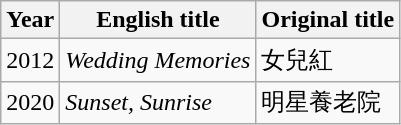<table class="wikitable sortable">
<tr>
<th>Year</th>
<th>English title</th>
<th>Original title</th>
</tr>
<tr>
<td>2012</td>
<td><em>Wedding Memories</em></td>
<td>女兒紅</td>
</tr>
<tr>
<td>2020</td>
<td><em>Sunset, Sunrise</em></td>
<td>明星養老院</td>
</tr>
</table>
